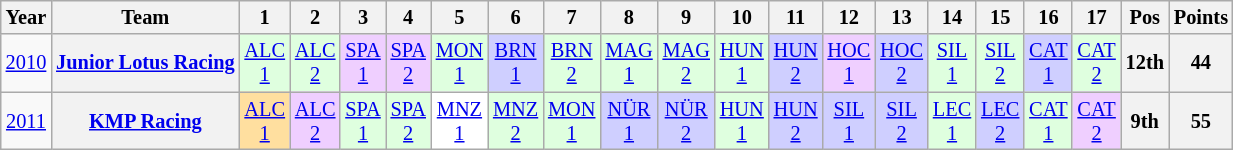<table class="wikitable" style="text-align:center; font-size:85%">
<tr>
<th>Year</th>
<th>Team</th>
<th>1</th>
<th>2</th>
<th>3</th>
<th>4</th>
<th>5</th>
<th>6</th>
<th>7</th>
<th>8</th>
<th>9</th>
<th>10</th>
<th>11</th>
<th>12</th>
<th>13</th>
<th>14</th>
<th>15</th>
<th>16</th>
<th>17</th>
<th>Pos</th>
<th>Points</th>
</tr>
<tr>
<td><a href='#'>2010</a></td>
<th nowrap><a href='#'>Junior Lotus Racing</a></th>
<td style="background:#DFFFDF;"><a href='#'>ALC<br>1</a><br></td>
<td style="background:#DFFFDF;"><a href='#'>ALC<br>2</a><br></td>
<td style="background:#EFCFFF;"><a href='#'>SPA<br>1</a><br></td>
<td style="background:#EFCFFF;"><a href='#'>SPA<br>2</a><br></td>
<td style="background:#DFFFDF;"><a href='#'>MON<br>1</a><br></td>
<td style="background:#CFCFFF;"><a href='#'>BRN<br>1</a><br></td>
<td style="background:#DFFFDF;"><a href='#'>BRN<br>2</a><br></td>
<td style="background:#DFFFDF;"><a href='#'>MAG<br>1</a><br></td>
<td style="background:#DFFFDF;"><a href='#'>MAG<br>2</a><br></td>
<td style="background:#DFFFDF;"><a href='#'>HUN<br>1</a><br></td>
<td style="background:#CFCFFF;"><a href='#'>HUN<br>2</a><br></td>
<td style="background:#EFCFFF;"><a href='#'>HOC<br>1</a><br></td>
<td style="background:#CFCFFF;"><a href='#'>HOC<br>2</a><br></td>
<td style="background:#DFFFDF;"><a href='#'>SIL<br>1</a><br></td>
<td style="background:#DFFFDF;"><a href='#'>SIL<br>2</a><br></td>
<td style="background:#CFCFFF;"><a href='#'>CAT<br>1</a><br></td>
<td style="background:#DFFFDF;"><a href='#'>CAT<br>2</a><br></td>
<th>12th</th>
<th>44</th>
</tr>
<tr>
<td><a href='#'>2011</a></td>
<th nowrap><a href='#'>KMP Racing</a></th>
<td style="background:#FFDF9F;"><a href='#'>ALC<br>1</a><br></td>
<td style="background:#EFCFFF;"><a href='#'>ALC<br>2</a><br></td>
<td style="background:#DFFFDF;"><a href='#'>SPA<br>1</a><br></td>
<td style="background:#DFFFDF;"><a href='#'>SPA<br>2</a><br></td>
<td style="background:#FFFFFF;"><a href='#'>MNZ<br>1</a><br></td>
<td style="background:#DFFFDF;"><a href='#'>MNZ<br>2</a><br></td>
<td style="background:#DFFFDF;"><a href='#'>MON<br>1</a><br></td>
<td style="background:#CFCFFF;"><a href='#'>NÜR<br>1</a><br></td>
<td style="background:#CFCFFF;"><a href='#'>NÜR<br>2</a><br></td>
<td style="background:#DFFFDF;"><a href='#'>HUN<br>1</a><br></td>
<td style="background:#CFCFFF;"><a href='#'>HUN<br>2</a><br></td>
<td style="background:#CFCFFF;"><a href='#'>SIL<br>1</a><br></td>
<td style="background:#CFCFFF;"><a href='#'>SIL<br>2</a><br></td>
<td style="background:#DFFFDF;"><a href='#'>LEC<br>1</a><br></td>
<td style="background:#CFCFFF;"><a href='#'>LEC<br>2</a><br></td>
<td style="background:#DFFFDF;"><a href='#'>CAT<br>1</a><br></td>
<td style="background:#EFCFFF;"><a href='#'>CAT<br>2</a><br></td>
<th>9th</th>
<th>55</th>
</tr>
</table>
